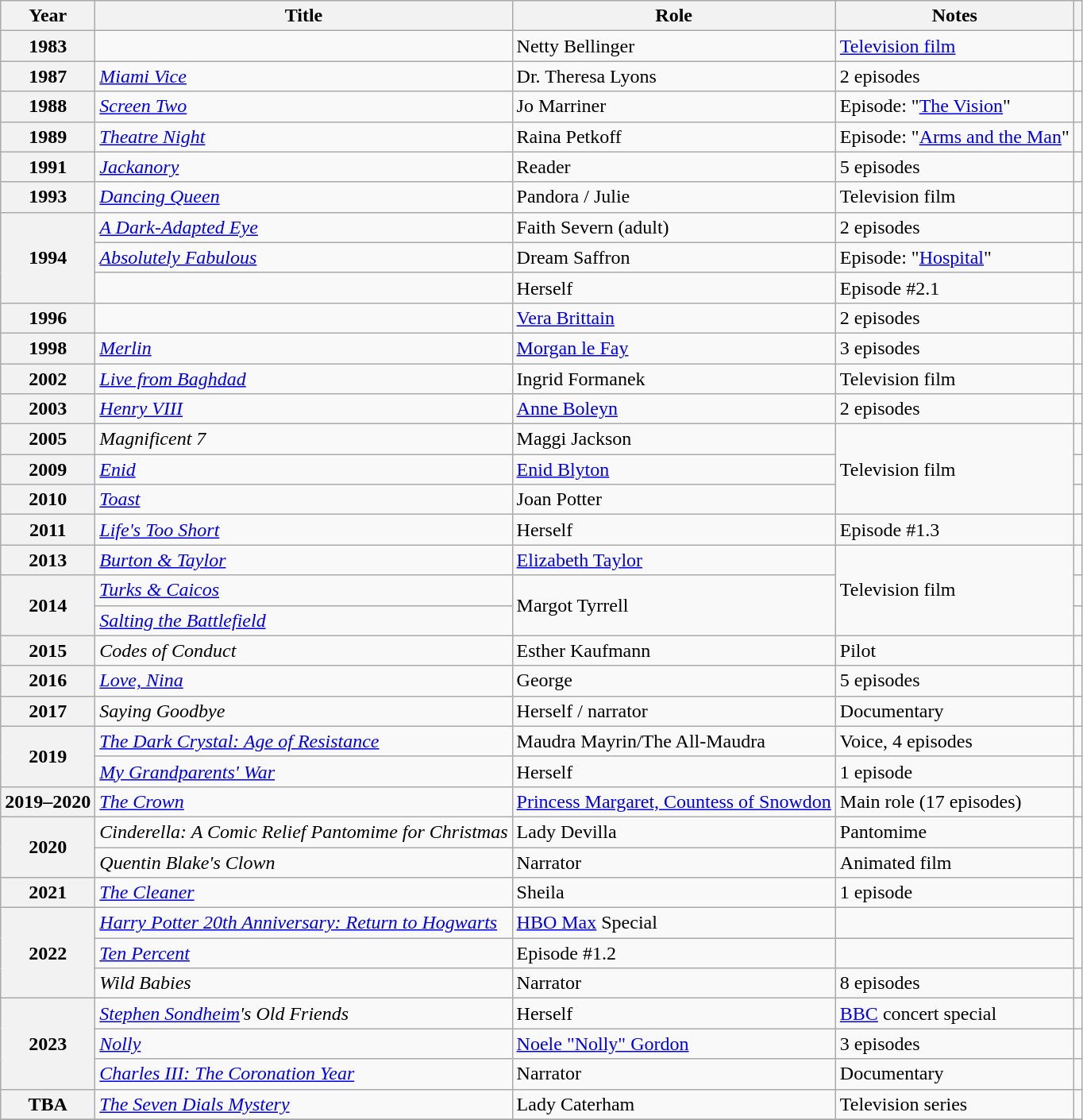<table class="wikitable plainrowheaders sortable" style="margin-right: 0;">
<tr>
<th scope="col">Year</th>
<th scope="col">Title</th>
<th scope="col">Role</th>
<th scope="col" class="unsortable">Notes</th>
<th scope="col" class="unsortable"></th>
</tr>
<tr>
<th scope="row">1983</th>
<td><em></em></td>
<td>Netty Bellinger</td>
<td><a href='#'>Television film</a></td>
<td style="text-align: center;"></td>
</tr>
<tr>
<th scope="row">1987</th>
<td><em><a href='#'>Miami Vice</a></em></td>
<td>Dr. Theresa Lyons</td>
<td>2 episodes</td>
<td style="text-align: center;"></td>
</tr>
<tr>
<th scope="row">1988</th>
<td><em><a href='#'>Screen Two</a></em></td>
<td>Jo Marriner</td>
<td>Episode: "<a href='#'>The Vision</a>"</td>
<td style="text-align: center;"></td>
</tr>
<tr>
<th scope="row">1989</th>
<td><em><a href='#'>Theatre Night</a></em></td>
<td>Raina Petkoff</td>
<td>Episode: "<a href='#'>Arms and the Man</a>"</td>
<td style="text-align: center;"></td>
</tr>
<tr>
<th scope="row">1991</th>
<td><em><a href='#'>Jackanory</a></em></td>
<td>Reader</td>
<td>5 episodes</td>
<td style="text-align: center;"></td>
</tr>
<tr>
<th scope="row">1993</th>
<td><em><a href='#'>Dancing Queen</a></em></td>
<td>Pandora / Julie</td>
<td>Television film</td>
<td style="text-align: center;"></td>
</tr>
<tr>
<th rowspan="3" scope="row">1994</th>
<td><em><a href='#'>A Dark-Adapted Eye</a></em></td>
<td>Faith Severn (adult)</td>
<td>2 episodes</td>
<td style="text-align: center;"></td>
</tr>
<tr>
<td><em><a href='#'>Absolutely Fabulous</a></em></td>
<td>Dream Saffron</td>
<td>Episode: "<a href='#'>Hospital</a>"</td>
<td style="text-align: center;"></td>
</tr>
<tr>
<td><em></em></td>
<td>Herself</td>
<td>Episode #2.1</td>
<td style="text-align: center;"></td>
</tr>
<tr>
<th scope="row">1996</th>
<td><em></em></td>
<td><a href='#'>Vera Brittain</a></td>
<td>2 episodes</td>
<td style="text-align: center;"></td>
</tr>
<tr>
<th scope="row">1998</th>
<td><em><a href='#'>Merlin</a></em></td>
<td><a href='#'>Morgan le Fay</a></td>
<td>3 episodes</td>
<td style="text-align: center;"></td>
</tr>
<tr>
<th scope="row">2002</th>
<td><em><a href='#'>Live from Baghdad</a></em></td>
<td>Ingrid Formanek</td>
<td>Television film</td>
<td style="text-align: center;"></td>
</tr>
<tr>
<th scope="row">2003</th>
<td><em><a href='#'>Henry VIII</a></em></td>
<td><a href='#'>Anne Boleyn</a></td>
<td>2 episodes</td>
<td style="text-align: center;"></td>
</tr>
<tr>
<th scope="row">2005</th>
<td><em>Magnificent 7</em></td>
<td>Maggi Jackson</td>
<td rowspan="3">Television film</td>
<td style="text-align: center;"></td>
</tr>
<tr>
<th scope="row">2009</th>
<td><em><a href='#'>Enid</a></em></td>
<td><a href='#'>Enid Blyton</a></td>
<td style="text-align: center;"></td>
</tr>
<tr>
<th scope="row">2010</th>
<td><em><a href='#'>Toast</a></em></td>
<td>Joan Potter</td>
<td style="text-align: center;"></td>
</tr>
<tr>
<th scope="row">2011</th>
<td><em><a href='#'>Life's Too Short</a></em></td>
<td>Herself</td>
<td>Episode #1.3</td>
<td style="text-align: center;"></td>
</tr>
<tr>
<th scope="row">2013</th>
<td><em><a href='#'>Burton & Taylor</a></em></td>
<td><a href='#'>Elizabeth Taylor</a></td>
<td rowspan="3">Television film</td>
<td style="text-align: center;"></td>
</tr>
<tr>
<th rowspan="2" scope="row">2014</th>
<td><em><a href='#'>Turks & Caicos</a></em></td>
<td rowspan="2">Margot Tyrrell</td>
<td style="text-align: center;"></td>
</tr>
<tr>
<td><em><a href='#'>Salting the Battlefield</a></em></td>
<td style="text-align: center;"></td>
</tr>
<tr>
<th scope="row">2015</th>
<td><em>Codes of Conduct</em></td>
<td>Esther Kaufmann</td>
<td>Pilot</td>
<td style="text-align: center;"></td>
</tr>
<tr>
<th scope="row">2016</th>
<td><em><a href='#'>Love, Nina</a></em></td>
<td>George</td>
<td>5 episodes</td>
<td style="text-align: center;"></td>
</tr>
<tr>
<th scope="row">2017</th>
<td><em>Saying Goodbye</em></td>
<td>Herself / narrator</td>
<td>Documentary</td>
<td style="text-align: center;"></td>
</tr>
<tr>
<th rowspan="2" scope="row">2019</th>
<td><em><a href='#'>The Dark Crystal: Age of Resistance</a></em></td>
<td>Maudra Mayrin/The All-Maudra</td>
<td>Voice, 4 episodes</td>
<td style="text-align: center;"></td>
</tr>
<tr>
<td><em><a href='#'>My Grandparents' War</a></em></td>
<td>Herself</td>
<td>1 episode</td>
<td style="text-align: center;"></td>
</tr>
<tr>
<th scope="row">2019–2020</th>
<td><em><a href='#'>The Crown</a></em></td>
<td><a href='#'>Princess Margaret, Countess of Snowdon</a></td>
<td>Main role (17 episodes)</td>
<td style="text-align: center;"></td>
</tr>
<tr>
<th rowspan="2" scope="row">2020</th>
<td><em>Cinderella: A Comic Relief Pantomime for Christmas</em></td>
<td>Lady Devilla</td>
<td>Pantomime</td>
<td style="text-align: center;"></td>
</tr>
<tr>
<td><em>Quentin Blake's Clown</em></td>
<td>Narrator</td>
<td>Animated film</td>
<td style="text-align: center;"></td>
</tr>
<tr>
<th scope="row">2021</th>
<td><em><a href='#'>The Cleaner</a></em></td>
<td>Sheila</td>
<td>1 episode</td>
<td></td>
</tr>
<tr>
<th rowspan="3" scope="row">2022</th>
<td><em><a href='#'>Harry Potter 20th Anniversary: Return to Hogwarts</a></em></td>
<td><a href='#'>HBO Max</a> Special</td>
<td></td>
</tr>
<tr>
<td><em><a href='#'>Ten Percent</a></em></td>
<td>Episode #1.2</td>
<td></td>
</tr>
<tr>
<td><em>Wild Babies</em></td>
<td>Narrator</td>
<td>8 episodes</td>
<td style="text-align: center;"></td>
</tr>
<tr>
<th rowspan="3" scope="row">2023</th>
<td><em><a href='#'>Stephen Sondheim</a>'s Old Friends</em></td>
<td>Herself</td>
<td><a href='#'>BBC</a> concert special</td>
<td></td>
</tr>
<tr>
<td><em><a href='#'>Nolly</a></em></td>
<td><a href='#'>Noele "Nolly" Gordon</a></td>
<td>3 episodes</td>
<td style="text-align: center;"></td>
</tr>
<tr>
<td><em><a href='#'>Charles III: The Coronation Year</a></em></td>
<td>Narrator</td>
<td>Documentary</td>
<td></td>
</tr>
<tr>
<th scope="row">TBA</th>
<td><em><a href='#'>The Seven Dials Mystery</a></em></td>
<td>Lady Caterham</td>
<td>Television series</td>
<td style="text-align: center;"></td>
</tr>
<tr>
</tr>
</table>
